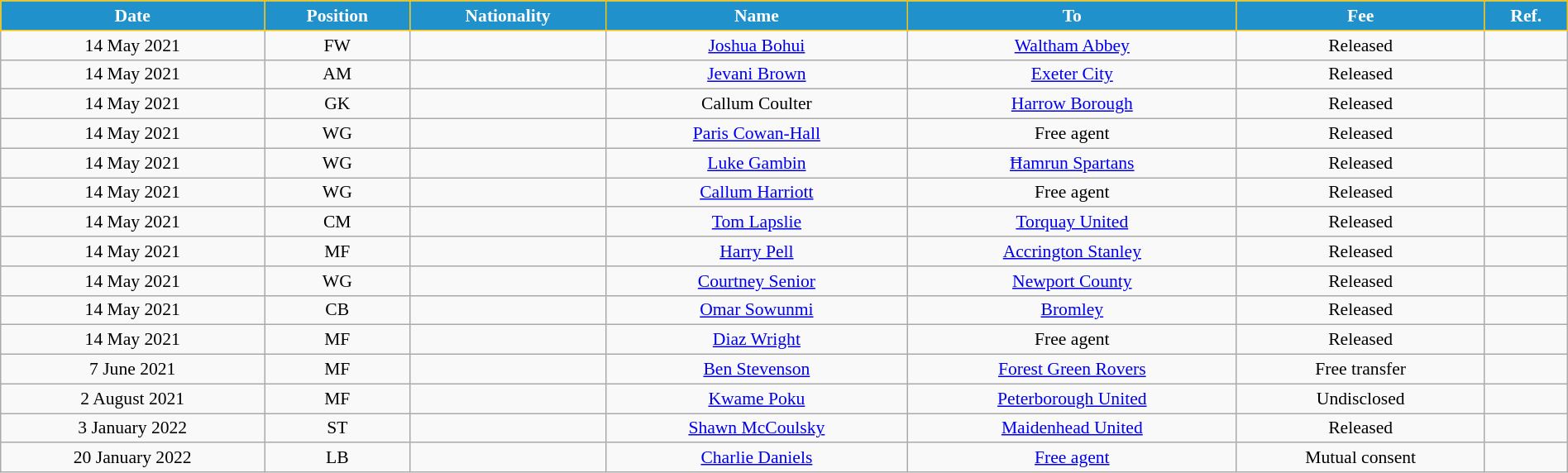<table class="wikitable" style="text-align:center; font-size:90%; width:100%;">
<tr>
<th style="background:#2191CC; color:white; border:1px solid #F7C408; text-align:center;">Date</th>
<th style="background:#2191CC; color:white; border:1px solid #F7C408; text-align:center;">Position</th>
<th style="background:#2191CC; color:white; border:1px solid #F7C408; text-align:center;">Nationality</th>
<th style="background:#2191CC; color:white; border:1px solid #F7C408; text-align:center;">Name</th>
<th style="background:#2191CC; color:white; border:1px solid #F7C408; text-align:center;">To</th>
<th style="background:#2191CC; color:white; border:1px solid #F7C408; text-align:center;">Fee</th>
<th style="background:#2191CC; color:white; border:1px solid #F7C408; text-align:center;">Ref.</th>
</tr>
<tr>
<td>14 May 2021</td>
<td>FW</td>
<td></td>
<td><a href='#'>Joshua Bohui</a></td>
<td> <a href='#'>Waltham Abbey</a></td>
<td>Released</td>
<td></td>
</tr>
<tr>
<td>14 May 2021</td>
<td>AM</td>
<td></td>
<td><a href='#'>Jevani Brown</a></td>
<td> <a href='#'>Exeter City</a></td>
<td>Released</td>
<td></td>
</tr>
<tr>
<td>14 May 2021</td>
<td>GK</td>
<td></td>
<td>Callum Coulter</td>
<td> <a href='#'>Harrow Borough</a></td>
<td>Released</td>
<td></td>
</tr>
<tr>
<td>14 May 2021</td>
<td>WG</td>
<td></td>
<td><a href='#'>Paris Cowan-Hall</a></td>
<td>Free agent</td>
<td>Released</td>
<td></td>
</tr>
<tr>
<td>14 May 2021</td>
<td>WG</td>
<td></td>
<td><a href='#'>Luke Gambin</a></td>
<td> <a href='#'>Ħamrun Spartans</a></td>
<td>Released</td>
<td></td>
</tr>
<tr>
<td>14 May 2021</td>
<td>WG</td>
<td></td>
<td><a href='#'>Callum Harriott</a></td>
<td>Free agent</td>
<td>Released</td>
<td></td>
</tr>
<tr>
<td>14 May 2021</td>
<td>CM</td>
<td></td>
<td><a href='#'>Tom Lapslie</a></td>
<td> <a href='#'>Torquay United</a></td>
<td>Released</td>
<td></td>
</tr>
<tr>
<td>14 May 2021</td>
<td>MF</td>
<td></td>
<td><a href='#'>Harry Pell</a></td>
<td> <a href='#'>Accrington Stanley</a></td>
<td>Released</td>
<td></td>
</tr>
<tr>
<td>14 May 2021</td>
<td>WG</td>
<td></td>
<td><a href='#'>Courtney Senior</a></td>
<td> <a href='#'>Newport County</a></td>
<td>Released</td>
<td></td>
</tr>
<tr>
<td>14 May 2021</td>
<td>CB</td>
<td></td>
<td><a href='#'>Omar Sowunmi</a></td>
<td> <a href='#'>Bromley</a></td>
<td>Released</td>
<td></td>
</tr>
<tr>
<td>14 May 2021</td>
<td>MF</td>
<td></td>
<td><a href='#'>Diaz Wright</a></td>
<td>Free agent</td>
<td>Released</td>
<td></td>
</tr>
<tr>
<td>7 June 2021</td>
<td>MF</td>
<td></td>
<td><a href='#'>Ben Stevenson</a></td>
<td> <a href='#'>Forest Green Rovers</a></td>
<td>Free transfer</td>
<td></td>
</tr>
<tr>
<td>2 August 2021</td>
<td>MF</td>
<td></td>
<td><a href='#'>Kwame Poku</a></td>
<td> <a href='#'>Peterborough United</a></td>
<td>Undisclosed</td>
<td></td>
</tr>
<tr>
<td>3 January 2022</td>
<td>ST</td>
<td></td>
<td><a href='#'>Shawn McCoulsky</a></td>
<td> <a href='#'>Maidenhead United</a></td>
<td>Released</td>
<td></td>
</tr>
<tr>
<td>20 January 2022</td>
<td>LB</td>
<td></td>
<td><a href='#'>Charlie Daniels</a></td>
<td> <a href='#'>Free agent</a></td>
<td>Mutual consent</td>
<td></td>
</tr>
</table>
